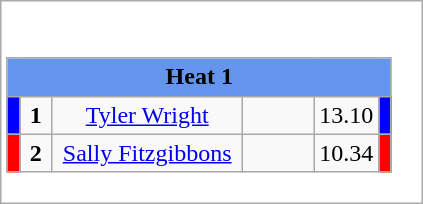<table class="wikitable" style="background:#fff;">
<tr>
<td><div><br><table class="wikitable">
<tr>
<td colspan="6"  style="text-align:center; background:#6495ed;"><strong>Heat 1</strong></td>
</tr>
<tr>
<td style="width:01px; background: #00f;"></td>
<td style="width:14px; text-align:center;"><strong>1</strong></td>
<td style="width:120px; text-align:center;"><a href='#'>Tyler Wright</a></td>
<td style="width:40px; text-align:center;"></td>
<td style="width:20px; text-align:center;">13.10</td>
<td style="width:01px; background: #00f;"></td>
</tr>
<tr>
<td style="width:01px; background: #f00;"></td>
<td style="width:14px; text-align:center;"><strong>2</strong></td>
<td style="width:120px; text-align:center;"><a href='#'>Sally Fitzgibbons</a></td>
<td style="width:40px; text-align:center;"></td>
<td style="width:20px; text-align:center;">10.34</td>
<td style="width:01px; background: #f00;"></td>
</tr>
</table>
</div></td>
</tr>
</table>
